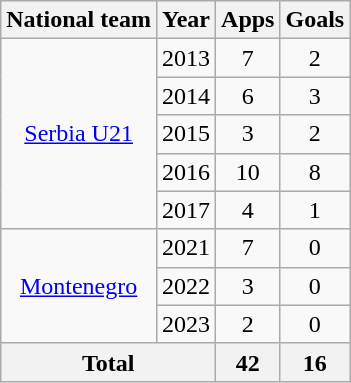<table class="wikitable" style="text-align:center">
<tr>
<th>National team</th>
<th>Year</th>
<th>Apps</th>
<th>Goals</th>
</tr>
<tr>
<td rowspan="5"><a href='#'>Serbia U21</a></td>
<td>2013</td>
<td>7</td>
<td>2</td>
</tr>
<tr>
<td>2014</td>
<td>6</td>
<td>3</td>
</tr>
<tr>
<td>2015</td>
<td>3</td>
<td>2</td>
</tr>
<tr>
<td>2016</td>
<td>10</td>
<td>8</td>
</tr>
<tr>
<td>2017</td>
<td>4</td>
<td>1</td>
</tr>
<tr>
<td rowspan="3"><a href='#'>Montenegro</a></td>
<td>2021</td>
<td>7</td>
<td>0</td>
</tr>
<tr>
<td>2022</td>
<td>3</td>
<td>0</td>
</tr>
<tr>
<td>2023</td>
<td>2</td>
<td>0</td>
</tr>
<tr>
<th colspan="2">Total</th>
<th>42</th>
<th>16</th>
</tr>
</table>
